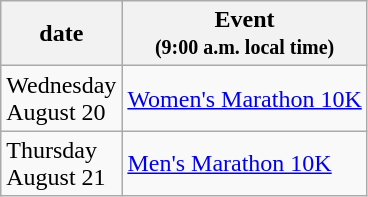<table class=wikitable>
<tr>
<th>date</th>
<th>Event <br> <small>(9:00 a.m. local time)</small></th>
</tr>
<tr>
<td>Wednesday <br> August 20</td>
<td><a href='#'>Women's Marathon 10K</a></td>
</tr>
<tr>
<td>Thursday <br> August 21</td>
<td><a href='#'>Men's Marathon 10K</a></td>
</tr>
</table>
